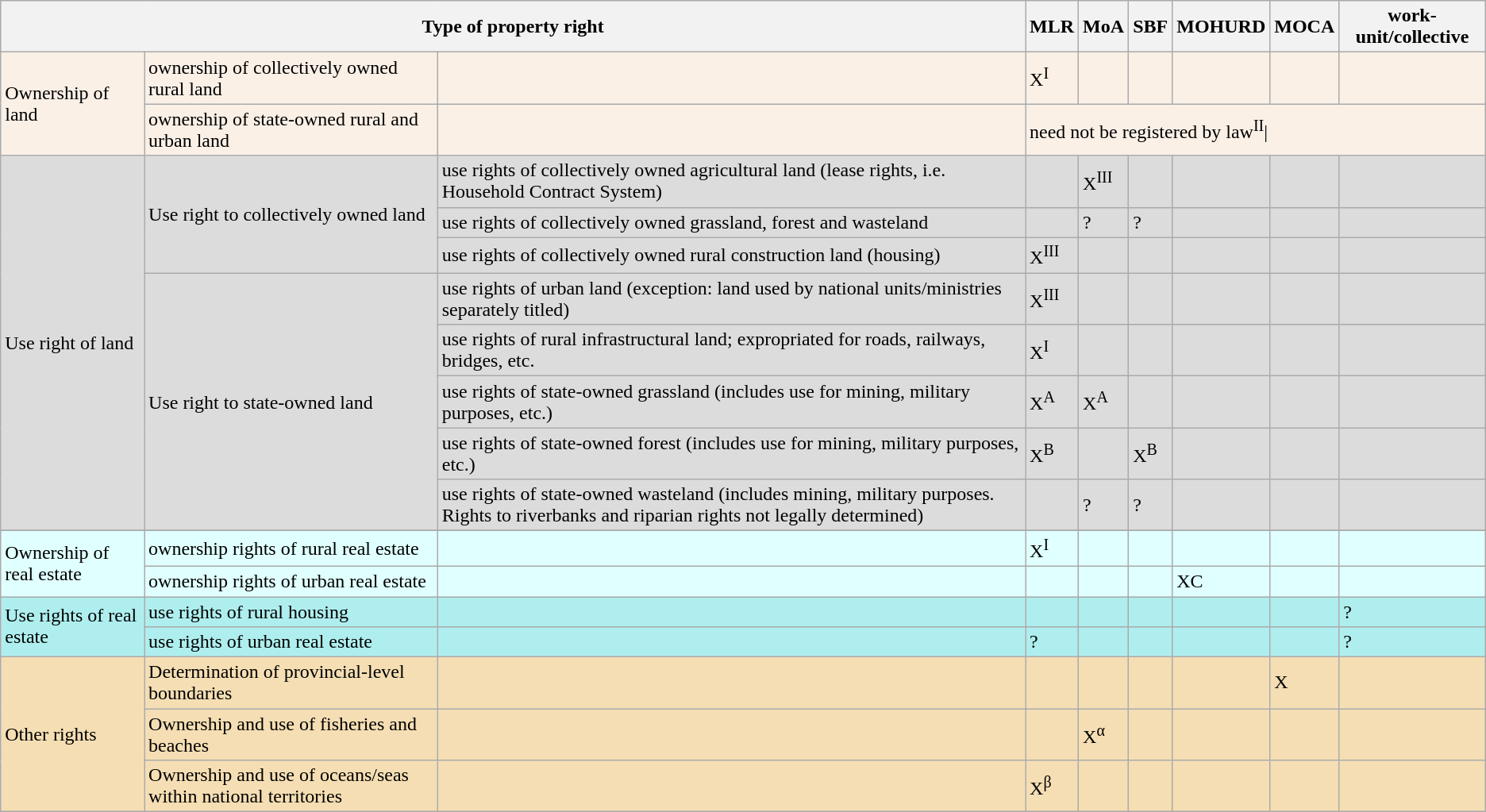<table class="wikitable">
<tr>
<th colspan=3>Type of property right</th>
<th>MLR</th>
<th>MoA</th>
<th>SBF</th>
<th>MOHURD</th>
<th>MOCA</th>
<th>work-unit/collective</th>
</tr>
<tr style="background:rgb(250,240,230);color:rgb(0,0,0)">
<td rowspan=2>Ownership of land</td>
<td>ownership of collectively owned rural land</td>
<td></td>
<td>X<sup>I</sup></td>
<td></td>
<td></td>
<td></td>
<td></td>
<td></td>
</tr>
<tr style="background:rgb(250,240,230);color:rgb(0,0,0)">
<td>ownership of state-owned rural and urban land</td>
<td></td>
<td colspan=6>need not be registered by law<sup>II</sup>|</td>
</tr>
<tr style="background:rgb(220,220,220);color:rgb(0,0,0)">
<td rowspan=8>Use right of land</td>
<td rowspan=3>Use right to collectively owned land</td>
<td>use rights of collectively owned agricultural land (lease rights, i.e. Household Contract System)</td>
<td></td>
<td>X<sup>III</sup></td>
<td></td>
<td></td>
<td></td>
<td></td>
</tr>
<tr style="background:rgb(220,220,220);color:rgb(0,0,0)">
<td>use rights of collectively owned grassland, forest and wasteland</td>
<td></td>
<td>?</td>
<td>?</td>
<td></td>
<td></td>
<td></td>
</tr>
<tr style="background:rgb(220,220,220);color:rgb(0,0,0)">
<td>use rights of collectively owned rural construction land (housing)</td>
<td>X<sup>III</sup></td>
<td></td>
<td></td>
<td></td>
<td></td>
<td></td>
</tr>
<tr style="background:rgb(220,220,220);color:rgb(0,0,0)">
<td rowspan=5>Use right to state-owned land</td>
<td>use rights of urban land (exception: land used by national units/ministries separately titled)</td>
<td>X<sup>III</sup></td>
<td></td>
<td></td>
<td></td>
<td></td>
<td></td>
</tr>
<tr style="background:rgb(220,220,220);color:rgb(0,0,0)">
<td>use rights of rural infrastructural land; expropriated for roads, railways, bridges, etc.</td>
<td>X<sup>I</sup></td>
<td></td>
<td></td>
<td></td>
<td></td>
<td></td>
</tr>
<tr style="background:rgb(220,220,220);color:rgb(0,0,0)">
<td>use rights of state-owned grassland (includes use for mining, military purposes, etc.)</td>
<td>X<sup>A</sup></td>
<td>X<sup>A</sup></td>
<td></td>
<td></td>
<td></td>
<td></td>
</tr>
<tr style="background:rgb(220,220,220);color:rgb(0,0,0)">
<td>use rights of state-owned forest (includes use for mining, military purposes, etc.)</td>
<td>X<sup>B</sup></td>
<td></td>
<td>X<sup>B</sup></td>
<td></td>
<td></td>
<td></td>
</tr>
<tr style="background:rgb(220,220,220);color:rgb(0,0,0)">
<td>use rights of state-owned wasteland (includes mining, military purposes. Rights to riverbanks and riparian rights not legally determined)</td>
<td></td>
<td>?</td>
<td>?</td>
<td></td>
<td></td>
<td></td>
</tr>
<tr style="background:rgb(224,255,255);color:rgb(0,0,0)">
</tr>
<tr style="background:rgb(224,255,255);color:rgb(0,0,0)">
<td rowspan=2>Ownership of real estate</td>
<td>ownership rights of rural real estate</td>
<td></td>
<td>X<sup>I</sup></td>
<td></td>
<td></td>
<td></td>
<td></td>
<td></td>
</tr>
<tr style="background:rgb(224,255,255);color:rgb(0,0,0)">
<td>ownership rights of urban real estate</td>
<td></td>
<td></td>
<td></td>
<td></td>
<td>XC</td>
<td></td>
<td></td>
</tr>
<tr style="background:rgb(175,238,238);color:rgb(0,0,0)">
<td rowspan=2>Use rights of real estate</td>
<td>use rights of rural housing</td>
<td></td>
<td></td>
<td></td>
<td></td>
<td></td>
<td></td>
<td>?</td>
</tr>
<tr style="background:rgb(175,238,238);color:rgb(0,0,0)">
<td>use rights of urban real estate</td>
<td></td>
<td>?</td>
<td></td>
<td></td>
<td></td>
<td></td>
<td>?</td>
</tr>
<tr style="background:rgb(245,222,179);color:rgb(0,0,0)">
<td rowspan=3>Other rights</td>
<td>Determination of provincial-level boundaries</td>
<td></td>
<td></td>
<td></td>
<td></td>
<td></td>
<td>X</td>
<td></td>
</tr>
<tr style="background:rgb(245,222,179);color:rgb(0,0,0)">
<td>Ownership and use of fisheries and beaches</td>
<td></td>
<td></td>
<td>X<sup>α</sup></td>
<td></td>
<td></td>
<td></td>
<td></td>
</tr>
<tr style="background:rgb(245,222,179);color:rgb(0,0,0)">
<td>Ownership and use of oceans/seas within national territories</td>
<td></td>
<td>X<sup>β</sup></td>
<td></td>
<td></td>
<td></td>
<td></td>
<td></td>
</tr>
</table>
